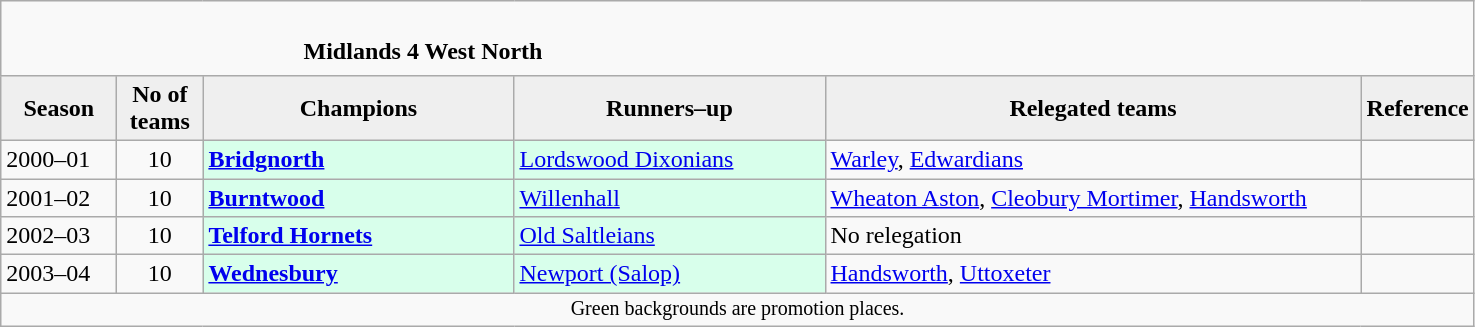<table class="wikitable" style="text-align: left;">
<tr>
<td colspan="11" cellpadding="0" cellspacing="0"><br><table border="0" style="width:100%;" cellpadding="0" cellspacing="0">
<tr>
<td style="width:20%; border:0;"></td>
<td style="border:0;"><strong>Midlands 4 West North</strong></td>
<td style="width:20%; border:0;"></td>
</tr>
</table>
</td>
</tr>
<tr>
<th style="background:#efefef; width:70px;">Season</th>
<th style="background:#efefef; width:50px;">No of teams</th>
<th style="background:#efefef; width:200px;">Champions</th>
<th style="background:#efefef; width:200px;">Runners–up</th>
<th style="background:#efefef; width:350px;">Relegated teams</th>
<th style="background:#efefef; width:50px;">Reference</th>
</tr>
<tr align=left>
<td>2000–01</td>
<td style="text-align: center;">10</td>
<td style="background:#d8ffeb;"><strong><a href='#'>Bridgnorth</a></strong></td>
<td style="background:#d8ffeb;"><a href='#'>Lordswood Dixonians</a></td>
<td><a href='#'>Warley</a>, <a href='#'>Edwardians</a></td>
<td></td>
</tr>
<tr>
<td>2001–02</td>
<td style="text-align: center;">10</td>
<td style="background:#d8ffeb;"><strong><a href='#'>Burntwood</a></strong></td>
<td style="background:#d8ffeb;"><a href='#'>Willenhall</a></td>
<td><a href='#'>Wheaton Aston</a>, <a href='#'>Cleobury Mortimer</a>, <a href='#'>Handsworth</a></td>
<td></td>
</tr>
<tr>
<td>2002–03</td>
<td style="text-align: center;">10</td>
<td style="background:#d8ffeb;"><strong><a href='#'>Telford Hornets</a></strong></td>
<td style="background:#d8ffeb;"><a href='#'>Old Saltleians</a></td>
<td>No relegation</td>
<td></td>
</tr>
<tr>
<td>2003–04</td>
<td style="text-align: center;">10</td>
<td style="background:#d8ffeb;"><strong><a href='#'>Wednesbury</a></strong></td>
<td style="background:#d8ffeb;"><a href='#'>Newport (Salop)</a></td>
<td><a href='#'>Handsworth</a>, <a href='#'>Uttoxeter</a></td>
<td></td>
</tr>
<tr>
<td colspan="15"  style="border:0; font-size:smaller; text-align:center;">Green backgrounds are promotion places.</td>
</tr>
</table>
